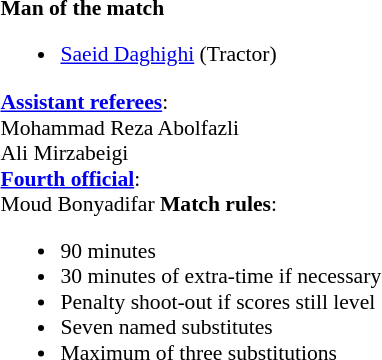<table width=50% style="font-size: 90%">
<tr>
<td><br><strong>Man of the match</strong><ul><li> <a href='#'>Saeid Daghighi</a> (Tractor)</li></ul><strong><a href='#'>Assistant referees</a></strong>:
<br>Mohammad Reza Abolfazli
<br>Ali Mirzabeigi
<br><strong><a href='#'>Fourth official</a></strong>:
<br>Moud Bonyadifar

<strong>Match rules</strong>:<ul><li>90 minutes</li><li>30 minutes of extra-time if necessary</li><li>Penalty shoot-out if scores still level</li><li>Seven named substitutes</li><li>Maximum of three substitutions</li></ul></td>
</tr>
</table>
